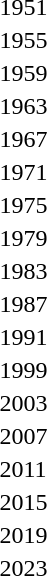<table>
<tr>
<td>1951</td>
<td></td>
<td></td>
<td></td>
</tr>
<tr>
<td>1955</td>
<td></td>
<td></td>
<td></td>
</tr>
<tr>
<td>1959</td>
<td></td>
<td></td>
<td></td>
</tr>
<tr>
<td>1963</td>
<td></td>
<td></td>
<td></td>
</tr>
<tr>
<td>1967</td>
<td></td>
<td></td>
<td></td>
</tr>
<tr>
<td>1971</td>
<td></td>
<td></td>
<td></td>
</tr>
<tr>
<td>1975</td>
<td></td>
<td></td>
<td></td>
</tr>
<tr>
<td>1979</td>
<td></td>
<td></td>
<td></td>
</tr>
<tr>
<td>1983</td>
<td></td>
<td></td>
<td></td>
</tr>
<tr>
<td>1987</td>
<td></td>
<td></td>
<td></td>
</tr>
<tr>
<td>1991</td>
<td></td>
<td></td>
<td></td>
</tr>
<tr>
<td>1999</td>
<td></td>
<td></td>
<td></td>
</tr>
<tr>
<td>2003</td>
<td></td>
<td></td>
<td></td>
</tr>
<tr>
<td>2007</td>
<td></td>
<td></td>
<td></td>
</tr>
<tr>
<td>2011<br></td>
<td></td>
<td></td>
<td></td>
</tr>
<tr>
<td>2015<br></td>
<td></td>
<td></td>
<td></td>
</tr>
<tr>
<td>2019<br></td>
<td></td>
<td></td>
<td></td>
</tr>
<tr>
<td>2023<br></td>
<td></td>
<td></td>
<td></td>
</tr>
</table>
